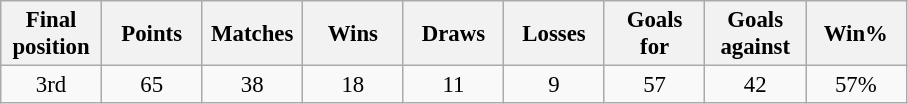<table class="wikitable" style="font-size: 95%; text-align: center;">
<tr>
<th width=60>Final position</th>
<th width=60>Points</th>
<th width=60>Matches</th>
<th width=60>Wins</th>
<th width=60>Draws</th>
<th width=60>Losses</th>
<th width=60>Goals for</th>
<th width=60>Goals against</th>
<th width=60>Win%</th>
</tr>
<tr>
<td>3rd</td>
<td>65</td>
<td>38</td>
<td>18</td>
<td>11</td>
<td>9</td>
<td>57</td>
<td>42</td>
<td>57%</td>
</tr>
</table>
